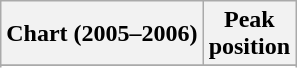<table class="wikitable sortable plainrowheaders" style="text-align:center">
<tr>
<th>Chart (2005–2006)</th>
<th>Peak<br>position</th>
</tr>
<tr>
</tr>
<tr>
</tr>
<tr>
</tr>
<tr>
</tr>
<tr>
</tr>
<tr>
</tr>
</table>
